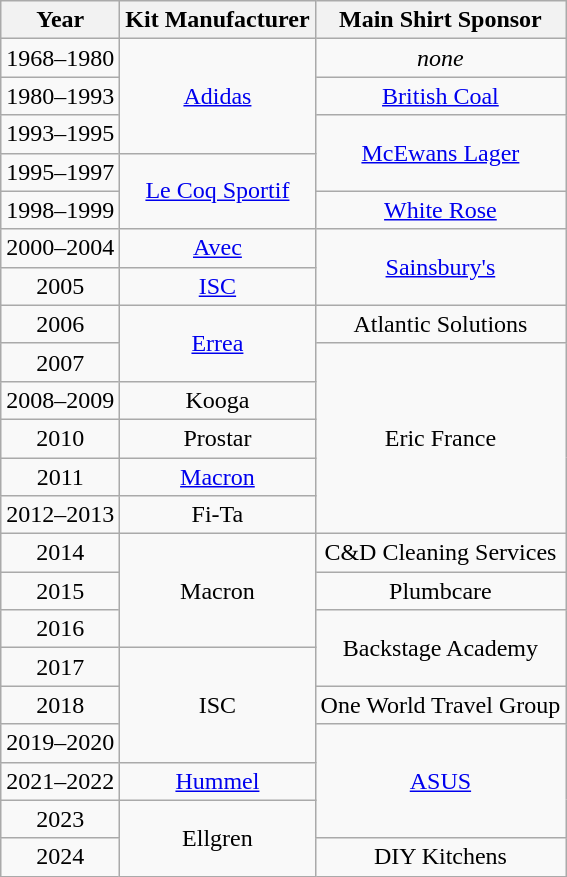<table class="wikitable" style="text-align:center;">
<tr>
<th>Year</th>
<th>Kit Manufacturer</th>
<th>Main Shirt Sponsor</th>
</tr>
<tr>
<td>1968–1980</td>
<td rowspan="3"><a href='#'>Adidas</a></td>
<td><em>none</em></td>
</tr>
<tr>
<td>1980–1993</td>
<td><a href='#'>British Coal</a></td>
</tr>
<tr>
<td>1993–1995</td>
<td rowspan="2"><a href='#'> McEwans Lager</a></td>
</tr>
<tr>
<td>1995–1997</td>
<td rowspan="2"><a href='#'>Le Coq Sportif</a></td>
</tr>
<tr>
<td>1998–1999</td>
<td><a href='#'>White Rose</a></td>
</tr>
<tr>
<td>2000–2004</td>
<td><a href='#'>Avec</a></td>
<td rowspan=2><a href='#'>Sainsbury's</a></td>
</tr>
<tr>
<td>2005</td>
<td><a href='#'>ISC</a></td>
</tr>
<tr>
<td>2006</td>
<td rowspan=2><a href='#'>Errea</a></td>
<td>Atlantic Solutions</td>
</tr>
<tr>
<td>2007</td>
<td rowspan=5>Eric France</td>
</tr>
<tr>
<td>2008–2009</td>
<td>Kooga</td>
</tr>
<tr>
<td>2010</td>
<td>Prostar</td>
</tr>
<tr>
<td>2011</td>
<td><a href='#'>Macron</a></td>
</tr>
<tr>
<td>2012–2013</td>
<td>Fi-Ta</td>
</tr>
<tr>
<td>2014</td>
<td rowspan=3>Macron</td>
<td>C&D Cleaning Services</td>
</tr>
<tr>
<td>2015</td>
<td>Plumbcare</td>
</tr>
<tr>
<td>2016</td>
<td rowspan=2>Backstage Academy</td>
</tr>
<tr>
<td>2017</td>
<td rowspan=3>ISC</td>
</tr>
<tr>
<td>2018</td>
<td>One World Travel Group</td>
</tr>
<tr>
<td>2019–2020</td>
<td rowspan="3"><a href='#'>ASUS</a></td>
</tr>
<tr>
<td>2021–2022</td>
<td><a href='#'>Hummel</a></td>
</tr>
<tr>
<td>2023</td>
<td rowspan="2">Ellgren</td>
</tr>
<tr>
<td>2024</td>
<td>DIY Kitchens</td>
</tr>
</table>
